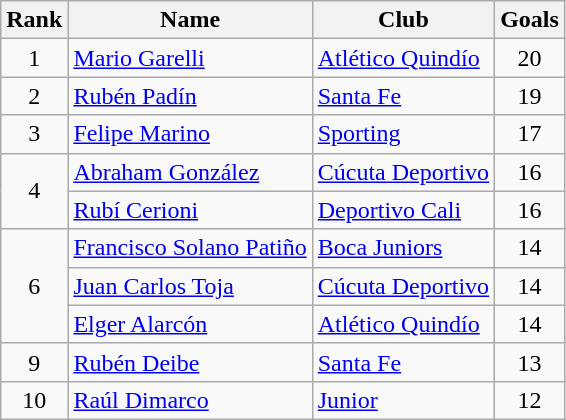<table class="wikitable">
<tr>
<th>Rank</th>
<th>Name</th>
<th>Club</th>
<th>Goals</th>
</tr>
<tr>
<td align=center>1</td>
<td> <a href='#'>Mario Garelli</a></td>
<td><a href='#'>Atlético Quindío</a></td>
<td align=center>20</td>
</tr>
<tr>
<td align=center>2</td>
<td> <a href='#'>Rubén Padín</a></td>
<td><a href='#'>Santa Fe</a></td>
<td align=center>19</td>
</tr>
<tr>
<td align=center>3</td>
<td> <a href='#'>Felipe Marino</a></td>
<td><a href='#'>Sporting</a></td>
<td align=center>17</td>
</tr>
<tr>
<td rowspan=2 align=center>4</td>
<td> <a href='#'>Abraham González</a></td>
<td><a href='#'>Cúcuta Deportivo</a></td>
<td align=center>16</td>
</tr>
<tr>
<td> <a href='#'>Rubí Cerioni</a></td>
<td><a href='#'>Deportivo Cali</a></td>
<td align=center>16</td>
</tr>
<tr>
<td rowspan=3 align=center>6</td>
<td> <a href='#'>Francisco Solano Patiño</a></td>
<td><a href='#'>Boca Juniors</a></td>
<td align=center>14</td>
</tr>
<tr>
<td> <a href='#'>Juan Carlos Toja</a></td>
<td><a href='#'>Cúcuta Deportivo</a></td>
<td align=center>14</td>
</tr>
<tr>
<td> <a href='#'>Elger Alarcón</a></td>
<td><a href='#'>Atlético Quindío</a></td>
<td align=center>14</td>
</tr>
<tr>
<td align=center>9</td>
<td> <a href='#'>Rubén Deibe</a></td>
<td><a href='#'>Santa Fe</a></td>
<td align=center>13</td>
</tr>
<tr>
<td align=center>10</td>
<td> <a href='#'>Raúl Dimarco</a></td>
<td><a href='#'>Junior</a></td>
<td align=center>12</td>
</tr>
</table>
